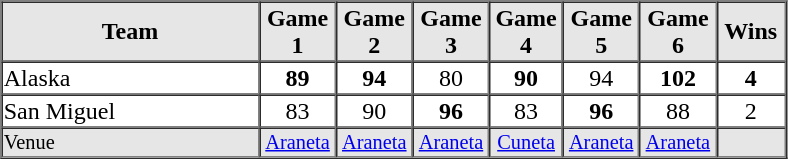<table border=1 cellspacing=0 width=525 align=center>
<tr style="text-align:center; background-color:#e6e6e6;">
<th align=center width=30%>Team</th>
<th width=8%>Game 1</th>
<th width=8%>Game 2</th>
<th width=8%>Game 3</th>
<th width=8%>Game 4</th>
<th width=8%>Game 5</th>
<th width=8%>Game 6</th>
<th width=8%>Wins</th>
</tr>
<tr style="text-align:center;">
<td align=left>Alaska</td>
<td><strong>89</strong></td>
<td><strong>94</strong></td>
<td>80</td>
<td><strong>90</strong></td>
<td>94</td>
<td><strong>102</strong></td>
<td><strong>4</strong></td>
</tr>
<tr style="text-align:center;">
<td align=left>San Miguel</td>
<td>83</td>
<td>90</td>
<td><strong>96</strong></td>
<td>83</td>
<td><strong>96</strong></td>
<td>88</td>
<td>2</td>
</tr>
<tr style="text-align:center; font-size: 85%; background-color:#e6e6e6;">
<td align=left>Venue</td>
<td><a href='#'>Araneta</a></td>
<td><a href='#'>Araneta</a></td>
<td><a href='#'>Araneta</a></td>
<td><a href='#'>Cuneta</a></td>
<td><a href='#'>Araneta</a></td>
<td><a href='#'>Araneta</a></td>
<td></td>
</tr>
</table>
